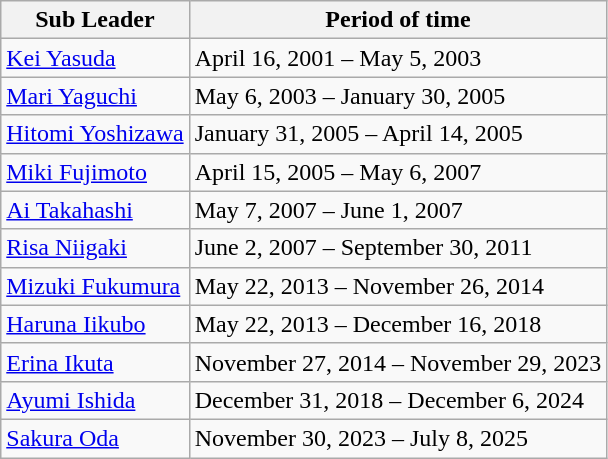<table class="wikitable">
<tr>
<th>Sub Leader</th>
<th>Period of time</th>
</tr>
<tr>
<td><a href='#'>Kei Yasuda</a></td>
<td>April 16, 2001 – May 5, 2003</td>
</tr>
<tr>
<td><a href='#'>Mari Yaguchi</a></td>
<td>May 6, 2003 – January 30, 2005</td>
</tr>
<tr>
<td><a href='#'>Hitomi Yoshizawa</a></td>
<td>January 31, 2005 – April 14, 2005</td>
</tr>
<tr>
<td><a href='#'>Miki Fujimoto</a></td>
<td>April 15, 2005 – May 6, 2007</td>
</tr>
<tr>
<td><a href='#'>Ai Takahashi</a></td>
<td>May 7, 2007 – June 1, 2007</td>
</tr>
<tr>
<td><a href='#'>Risa Niigaki</a></td>
<td>June 2, 2007 – September 30, 2011</td>
</tr>
<tr>
<td><a href='#'>Mizuki Fukumura</a></td>
<td>May 22, 2013 – November 26, 2014</td>
</tr>
<tr>
<td><a href='#'>Haruna Iikubo</a></td>
<td>May 22, 2013 – December 16, 2018</td>
</tr>
<tr>
<td><a href='#'>Erina Ikuta</a></td>
<td>November 27, 2014 – November 29, 2023</td>
</tr>
<tr>
<td><a href='#'>Ayumi Ishida</a></td>
<td>December 31, 2018 – December 6, 2024</td>
</tr>
<tr>
<td><a href='#'>Sakura Oda</a></td>
<td>November 30, 2023 – July 8, 2025</td>
</tr>
</table>
